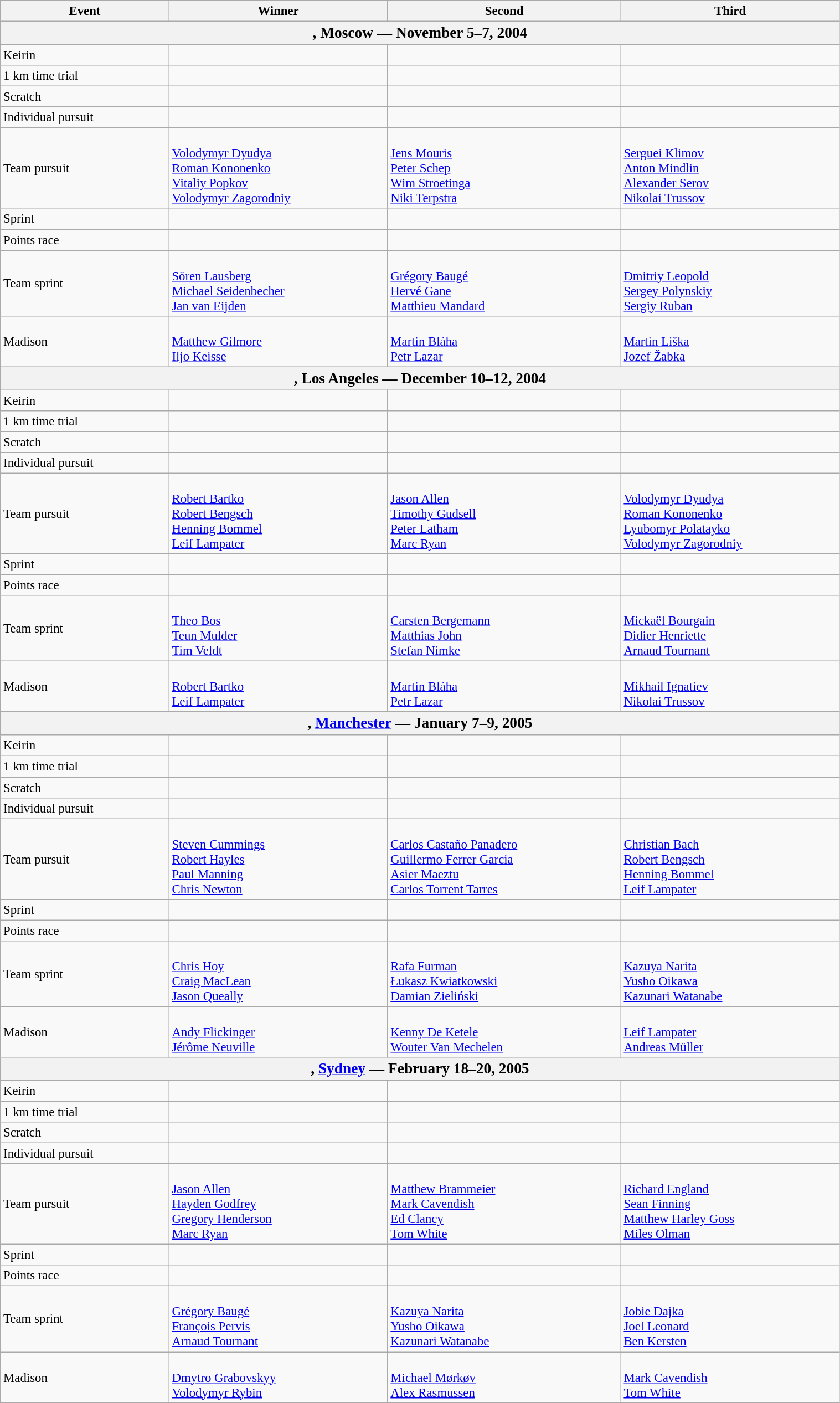<table class=wikitable style="font-size:95%" width="80%">
<tr>
<th>Event</th>
<th>Winner</th>
<th>Second</th>
<th>Third</th>
</tr>
<tr>
<th colspan=4><big>, Moscow — November 5–7, 2004</big></th>
</tr>
<tr>
<td>Keirin</td>
<td></td>
<td></td>
<td></td>
</tr>
<tr>
<td>1 km time trial</td>
<td></td>
<td></td>
<td></td>
</tr>
<tr>
<td>Scratch</td>
<td></td>
<td></td>
<td></td>
</tr>
<tr>
<td>Individual pursuit</td>
<td></td>
<td></td>
<td></td>
</tr>
<tr>
<td>Team pursuit</td>
<td><br> <a href='#'>Volodymyr Dyudya</a><br> <a href='#'>Roman Kononenko</a><br> <a href='#'>Vitaliy Popkov</a><br> <a href='#'>Volodymyr Zagorodniy</a></td>
<td><br> <a href='#'>Jens Mouris</a><br> <a href='#'>Peter Schep</a><br> <a href='#'>Wim Stroetinga</a><br> <a href='#'>Niki Terpstra</a></td>
<td><br> <a href='#'>Serguei Klimov</a><br> <a href='#'>Anton Mindlin</a><br> <a href='#'>Alexander Serov</a><br> <a href='#'>Nikolai Trussov</a></td>
</tr>
<tr>
<td>Sprint</td>
<td></td>
<td></td>
<td></td>
</tr>
<tr>
<td>Points race</td>
<td></td>
<td></td>
<td></td>
</tr>
<tr>
<td>Team sprint</td>
<td><br> <a href='#'>Sören Lausberg</a><br> <a href='#'>Michael Seidenbecher</a> <br> <a href='#'>Jan van Eijden</a></td>
<td><br> <a href='#'>Grégory Baugé</a><br> <a href='#'>Hervé Gane</a><br> <a href='#'>Matthieu Mandard</a></td>
<td><br> <a href='#'>Dmitriy Leopold</a><br> <a href='#'>Sergey Polynskiy</a><br> <a href='#'>Sergiy Ruban</a></td>
</tr>
<tr>
<td>Madison</td>
<td><br> <a href='#'>Matthew Gilmore</a><br> <a href='#'>Iljo Keisse</a></td>
<td><br> <a href='#'>Martin Bláha</a><br> <a href='#'>Petr Lazar</a></td>
<td><br> <a href='#'>Martin Liška</a><br> <a href='#'>Jozef Žabka</a></td>
</tr>
<tr>
<th colspan=4><big>, Los Angeles — December 10–12, 2004</big></th>
</tr>
<tr>
<td>Keirin</td>
<td></td>
<td></td>
<td></td>
</tr>
<tr>
<td>1 km time trial</td>
<td></td>
<td></td>
<td></td>
</tr>
<tr>
<td>Scratch</td>
<td></td>
<td></td>
<td></td>
</tr>
<tr>
<td>Individual pursuit</td>
<td></td>
<td></td>
<td></td>
</tr>
<tr>
<td>Team pursuit</td>
<td><br> <a href='#'>Robert Bartko</a><br> <a href='#'>Robert Bengsch</a><br> <a href='#'>Henning Bommel</a><br> <a href='#'>Leif Lampater</a></td>
<td><br> <a href='#'>Jason Allen</a><br> <a href='#'>Timothy Gudsell</a><br> <a href='#'>Peter Latham</a><br> <a href='#'>Marc Ryan</a></td>
<td><br> <a href='#'>Volodymyr Dyudya</a><br> <a href='#'>Roman Kononenko</a><br> <a href='#'>Lyubomyr Polatayko</a><br> <a href='#'>Volodymyr Zagorodniy</a></td>
</tr>
<tr>
<td>Sprint</td>
<td></td>
<td></td>
<td></td>
</tr>
<tr>
<td>Points race</td>
<td></td>
<td></td>
<td></td>
</tr>
<tr>
<td>Team sprint</td>
<td><br> <a href='#'>Theo Bos</a><br> <a href='#'>Teun Mulder</a> <br> <a href='#'>Tim Veldt</a></td>
<td><br> <a href='#'>Carsten Bergemann</a><br> <a href='#'>Matthias John</a><br> <a href='#'>Stefan Nimke</a></td>
<td><br> <a href='#'>Mickaël Bourgain</a><br> <a href='#'>Didier Henriette</a><br> <a href='#'>Arnaud Tournant</a></td>
</tr>
<tr>
<td>Madison</td>
<td><br> <a href='#'>Robert Bartko</a><br> <a href='#'>Leif Lampater</a></td>
<td><br> <a href='#'>Martin Bláha</a><br> <a href='#'>Petr Lazar</a></td>
<td><br> <a href='#'>Mikhail Ignatiev</a><br> <a href='#'>Nikolai Trussov</a></td>
</tr>
<tr>
<th colspan=4><big>, <a href='#'>Manchester</a> — January 7–9, 2005</big></th>
</tr>
<tr>
<td>Keirin</td>
<td></td>
<td></td>
<td></td>
</tr>
<tr>
<td>1 km time trial</td>
<td></td>
<td></td>
<td></td>
</tr>
<tr>
<td>Scratch</td>
<td></td>
<td></td>
<td></td>
</tr>
<tr>
<td>Individual pursuit</td>
<td></td>
<td></td>
<td></td>
</tr>
<tr>
<td>Team pursuit</td>
<td><br> <a href='#'>Steven Cummings</a><br> <a href='#'>Robert Hayles</a><br> <a href='#'>Paul Manning</a><br> <a href='#'>Chris Newton</a></td>
<td><br> <a href='#'>Carlos Castaño Panadero</a><br> <a href='#'>Guillermo Ferrer Garcia</a><br> <a href='#'>Asier Maeztu</a><br> <a href='#'>Carlos Torrent Tarres</a></td>
<td><br> <a href='#'>Christian Bach</a><br> <a href='#'>Robert Bengsch</a><br> <a href='#'>Henning Bommel</a><br> <a href='#'>Leif Lampater</a></td>
</tr>
<tr>
<td>Sprint</td>
<td></td>
<td></td>
<td></td>
</tr>
<tr>
<td>Points race</td>
<td></td>
<td></td>
<td></td>
</tr>
<tr>
<td>Team sprint</td>
<td><br> <a href='#'>Chris Hoy</a><br> <a href='#'>Craig MacLean</a> <br> <a href='#'>Jason Queally</a></td>
<td><br> <a href='#'>Rafa Furman</a><br> <a href='#'>Łukasz Kwiatkowski</a><br> <a href='#'>Damian Zieliński</a></td>
<td><br> <a href='#'>Kazuya Narita</a><br> <a href='#'>Yusho Oikawa</a><br> <a href='#'>Kazunari Watanabe</a></td>
</tr>
<tr>
<td>Madison</td>
<td><br> <a href='#'>Andy Flickinger</a><br> <a href='#'>Jérôme Neuville</a></td>
<td><br> <a href='#'>Kenny De Ketele</a><br> <a href='#'>Wouter Van Mechelen</a></td>
<td><br> <a href='#'>Leif Lampater</a><br> <a href='#'>Andreas Müller</a></td>
</tr>
<tr>
<th colspan=4><big>, <a href='#'>Sydney</a> — February 18–20, 2005</big></th>
</tr>
<tr>
<td>Keirin</td>
<td></td>
<td></td>
<td></td>
</tr>
<tr>
<td>1 km time trial</td>
<td></td>
<td></td>
<td></td>
</tr>
<tr>
<td>Scratch</td>
<td></td>
<td></td>
<td></td>
</tr>
<tr>
<td>Individual pursuit</td>
<td></td>
<td></td>
<td></td>
</tr>
<tr>
<td>Team pursuit</td>
<td><br> <a href='#'>Jason Allen</a><br> <a href='#'>Hayden Godfrey</a><br> <a href='#'>Gregory Henderson</a><br> <a href='#'>Marc Ryan</a></td>
<td><br> <a href='#'>Matthew Brammeier</a><br> <a href='#'>Mark Cavendish</a><br> <a href='#'>Ed Clancy</a><br> <a href='#'>Tom White</a></td>
<td><br> <a href='#'>Richard England</a><br> <a href='#'>Sean Finning</a><br> <a href='#'>Matthew Harley Goss</a><br> <a href='#'>Miles Olman</a></td>
</tr>
<tr>
<td>Sprint</td>
<td></td>
<td></td>
<td></td>
</tr>
<tr>
<td>Points race</td>
<td></td>
<td></td>
<td></td>
</tr>
<tr>
<td>Team sprint</td>
<td><br> <a href='#'>Grégory Baugé</a><br> <a href='#'>François Pervis</a> <br> <a href='#'>Arnaud Tournant</a></td>
<td><br> <a href='#'>Kazuya Narita</a><br> <a href='#'>Yusho Oikawa</a><br> <a href='#'>Kazunari Watanabe</a></td>
<td><br> <a href='#'>Jobie Dajka</a><br> <a href='#'>Joel Leonard</a><br> <a href='#'>Ben Kersten</a></td>
</tr>
<tr>
<td>Madison</td>
<td><br> <a href='#'>Dmytro Grabovskyy</a><br> <a href='#'>Volodymyr Rybin</a></td>
<td><br> <a href='#'>Michael Mørkøv</a><br> <a href='#'>Alex Rasmussen</a></td>
<td><br> <a href='#'>Mark Cavendish</a><br> <a href='#'>Tom White</a></td>
</tr>
</table>
